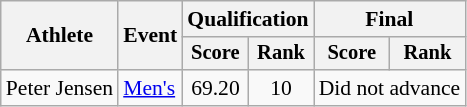<table class="wikitable" style="font-size:90%">
<tr>
<th rowspan="2">Athlete</th>
<th rowspan="2">Event</th>
<th colspan="2">Qualification</th>
<th colspan="2">Final</th>
</tr>
<tr style="font-size:95%">
<th>Score</th>
<th>Rank</th>
<th>Score</th>
<th>Rank</th>
</tr>
<tr align=center>
<td align=left>Peter Jensen</td>
<td align=left><a href='#'>Men's</a></td>
<td>69.20</td>
<td>10</td>
<td colspan=2>Did not advance</td>
</tr>
</table>
